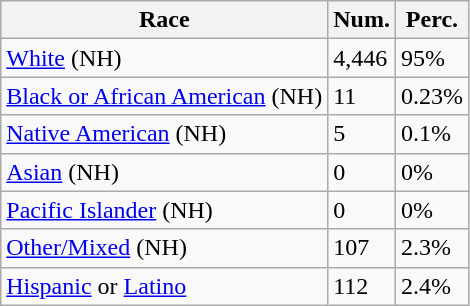<table class="wikitable">
<tr>
<th>Race</th>
<th>Num.</th>
<th>Perc.</th>
</tr>
<tr>
<td><a href='#'>White</a> (NH)</td>
<td>4,446</td>
<td>95%</td>
</tr>
<tr>
<td><a href='#'>Black or African American</a> (NH)</td>
<td>11</td>
<td>0.23%</td>
</tr>
<tr>
<td><a href='#'>Native American</a> (NH)</td>
<td>5</td>
<td>0.1%</td>
</tr>
<tr>
<td><a href='#'>Asian</a> (NH)</td>
<td>0</td>
<td>0%</td>
</tr>
<tr>
<td><a href='#'>Pacific Islander</a> (NH)</td>
<td>0</td>
<td>0%</td>
</tr>
<tr>
<td><a href='#'>Other/Mixed</a> (NH)</td>
<td>107</td>
<td>2.3%</td>
</tr>
<tr>
<td><a href='#'>Hispanic</a> or <a href='#'>Latino</a></td>
<td>112</td>
<td>2.4%</td>
</tr>
</table>
